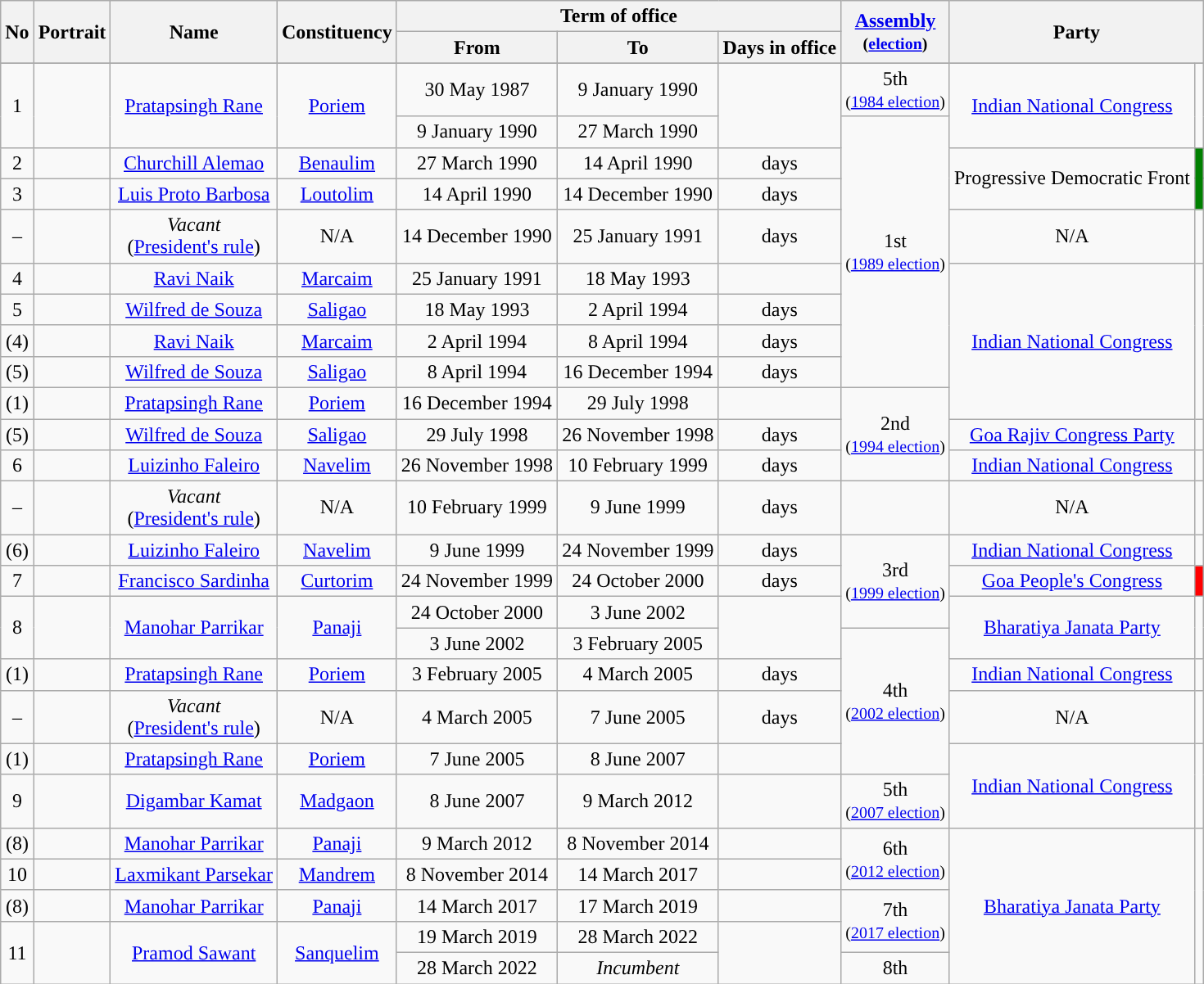<table class="wikitable" style="text-align:center">
<tr>
<th rowspan="2">No</th>
<th rowspan="2">Portrait</th>
<th rowspan="2">Name</th>
<th rowspan="2">Constituency</th>
<th colspan="3">Term of office</th>
<th rowspan="2"><a href='#'>Assembly</a><br><small>(<a href='#'>election</a>)</small></th>
<th colspan="2" rowspan="2">Party</th>
</tr>
<tr>
<th>From</th>
<th>To</th>
<th>Days in office</th>
</tr>
<tr>
</tr>
<tr>
<td rowspan="2">1</td>
<td rowspan="2"></td>
<td rowspan="2"><a href='#'>Pratapsingh Rane</a></td>
<td rowspan="2"><a href='#'>Poriem</a></td>
<td>30 May 1987</td>
<td>9 January 1990</td>
<td rowspan="2"></td>
<td>5th<br><small>(<a href='#'>1984 election</a>)</small></td>
<td rowspan="2"><a href='#'>Indian National Congress</a></td>
<td rowspan="2" style="background-color: "></td>
</tr>
<tr>
<td>9 January 1990</td>
<td>27 March 1990</td>
<td rowspan="8">1st<br><small>(<a href='#'>1989 election</a>)</small></td>
</tr>
<tr>
<td>2</td>
<td></td>
<td><a href='#'>Churchill Alemao</a></td>
<td><a href='#'>Benaulim</a></td>
<td>27 March 1990</td>
<td>14 April 1990</td>
<td> days</td>
<td rowspan="2">Progressive Democratic Front</td>
<td rowspan="2" style="background-color: green"></td>
</tr>
<tr>
<td>3</td>
<td></td>
<td><a href='#'>Luis Proto Barbosa</a></td>
<td><a href='#'>Loutolim</a></td>
<td>14 April 1990</td>
<td>14 December 1990</td>
<td> days</td>
</tr>
<tr>
<td>–</td>
<td></td>
<td><em>Vacant</em><br>(<a href='#'>President's rule</a>)</td>
<td>N/A</td>
<td>14 December 1990</td>
<td>25 January 1991</td>
<td> days</td>
<td>N/A</td>
<td></td>
</tr>
<tr>
<td>4</td>
<td></td>
<td><a href='#'>Ravi Naik</a></td>
<td><a href='#'>Marcaim</a></td>
<td>25 January 1991</td>
<td>18 May 1993</td>
<td></td>
<td rowspan="5"><a href='#'>Indian National Congress</a></td>
<td rowspan="5" style="background-color: "></td>
</tr>
<tr>
<td>5</td>
<td></td>
<td><a href='#'>Wilfred de Souza</a></td>
<td><a href='#'>Saligao</a></td>
<td>18 May 1993</td>
<td>2 April 1994</td>
<td> days</td>
</tr>
<tr>
<td>(4)</td>
<td></td>
<td><a href='#'>Ravi Naik</a></td>
<td><a href='#'>Marcaim</a></td>
<td>2 April 1994</td>
<td>8 April 1994</td>
<td> days</td>
</tr>
<tr>
<td>(5)</td>
<td></td>
<td><a href='#'>Wilfred de Souza</a></td>
<td><a href='#'>Saligao</a></td>
<td>8 April 1994</td>
<td>16 December 1994</td>
<td> days</td>
</tr>
<tr>
<td>(1)</td>
<td></td>
<td><a href='#'>Pratapsingh Rane</a></td>
<td><a href='#'>Poriem</a></td>
<td>16 December 1994</td>
<td>29 July 1998</td>
<td></td>
<td rowspan="3">2nd<br><small>(<a href='#'>1994 election</a>)</small></td>
</tr>
<tr>
<td>(5)</td>
<td></td>
<td><a href='#'>Wilfred de Souza</a></td>
<td><a href='#'>Saligao</a></td>
<td>29 July 1998</td>
<td>26 November 1998</td>
<td> days</td>
<td><a href='#'>Goa Rajiv Congress Party</a></td>
<td style="background-color: "></td>
</tr>
<tr>
<td>6</td>
<td></td>
<td><a href='#'>Luizinho Faleiro</a></td>
<td><a href='#'>Navelim</a></td>
<td>26 November 1998</td>
<td>10 February 1999</td>
<td> days</td>
<td><a href='#'>Indian National Congress</a></td>
<td style="background-color: "></td>
</tr>
<tr>
<td>–</td>
<td></td>
<td><em>Vacant</em><br>(<a href='#'>President's rule</a>)</td>
<td>N/A</td>
<td>10 February 1999</td>
<td>9 June 1999</td>
<td> days</td>
<td></td>
<td>N/A</td>
<td></td>
</tr>
<tr>
<td>(6)</td>
<td></td>
<td><a href='#'>Luizinho Faleiro</a></td>
<td><a href='#'>Navelim</a></td>
<td>9 June 1999</td>
<td>24 November 1999</td>
<td> days</td>
<td rowspan="3">3rd<br><small>(<a href='#'>1999 election</a>)</small></td>
<td><a href='#'>Indian National Congress</a></td>
<td style="background-color: "></td>
</tr>
<tr>
<td>7</td>
<td></td>
<td><a href='#'>Francisco Sardinha</a></td>
<td><a href='#'>Curtorim</a></td>
<td>24 November 1999</td>
<td>24 October 2000</td>
<td> days</td>
<td><a href='#'>Goa People's Congress</a></td>
<td style="background-color: red"></td>
</tr>
<tr>
<td rowspan="2">8</td>
<td rowspan="2"></td>
<td rowspan="2"><a href='#'>Manohar Parrikar</a></td>
<td rowspan="2"><a href='#'>Panaji</a></td>
<td>24 October 2000</td>
<td>3 June 2002</td>
<td rowspan="2"></td>
<td rowspan="2"><a href='#'>Bharatiya Janata Party</a></td>
<td rowspan="2" style="background-color: "></td>
</tr>
<tr>
<td>3 June 2002</td>
<td>3 February 2005</td>
<td rowspan="4">4th<br><small>(<a href='#'>2002 election</a>)</small></td>
</tr>
<tr>
<td>(1)</td>
<td></td>
<td><a href='#'>Pratapsingh Rane</a></td>
<td><a href='#'>Poriem</a></td>
<td>3 February 2005</td>
<td>4 March 2005</td>
<td> days</td>
<td><a href='#'>Indian National Congress</a></td>
<td style="background-color: "></td>
</tr>
<tr>
<td>–</td>
<td></td>
<td><em>Vacant</em><br>(<a href='#'>President's rule</a>)</td>
<td>N/A</td>
<td>4 March 2005</td>
<td>7 June 2005</td>
<td> days</td>
<td>N/A</td>
<td></td>
</tr>
<tr>
<td>(1)</td>
<td></td>
<td><a href='#'>Pratapsingh Rane</a></td>
<td><a href='#'>Poriem</a></td>
<td>7 June 2005</td>
<td>8 June 2007</td>
<td></td>
<td rowspan="2"><a href='#'>Indian National Congress</a></td>
<td rowspan="2" style="background-color: "></td>
</tr>
<tr>
<td>9</td>
<td></td>
<td><a href='#'>Digambar Kamat</a></td>
<td><a href='#'>Madgaon</a></td>
<td>8 June 2007</td>
<td>9 March 2012</td>
<td></td>
<td>5th<br><small>(<a href='#'>2007 election</a>)</small></td>
</tr>
<tr>
<td>(8)</td>
<td></td>
<td><a href='#'>Manohar Parrikar</a></td>
<td><a href='#'>Panaji</a></td>
<td>9 March 2012</td>
<td>8 November 2014</td>
<td></td>
<td rowspan="2">6th<br><small>(<a href='#'>2012 election</a>)</small></td>
<td rowspan="5"><a href='#'>Bharatiya Janata Party</a></td>
<td rowspan="5" style="background-color: "></td>
</tr>
<tr>
<td>10</td>
<td></td>
<td><a href='#'>Laxmikant Parsekar</a></td>
<td><a href='#'>Mandrem</a></td>
<td>8 November 2014</td>
<td>14 March 2017</td>
<td></td>
</tr>
<tr>
<td>(8)</td>
<td></td>
<td><a href='#'>Manohar Parrikar</a></td>
<td><a href='#'>Panaji</a></td>
<td>14 March 2017</td>
<td>17 March 2019</td>
<td></td>
<td rowspan="2">7th<br><small>(<a href='#'>2017 election</a>)</small></td>
</tr>
<tr>
<td rowspan="2">11</td>
<td rowspan="2"></td>
<td rowspan="2"><a href='#'>Pramod Sawant</a></td>
<td rowspan="2"><a href='#'>Sanquelim</a></td>
<td>19 March 2019</td>
<td>28 March 2022</td>
<td rowspan="2"></td>
</tr>
<tr align="center">
<td>28 March 2022</td>
<td><em>Incumbent</em></td>
<td>8th<br></td>
</tr>
</table>
